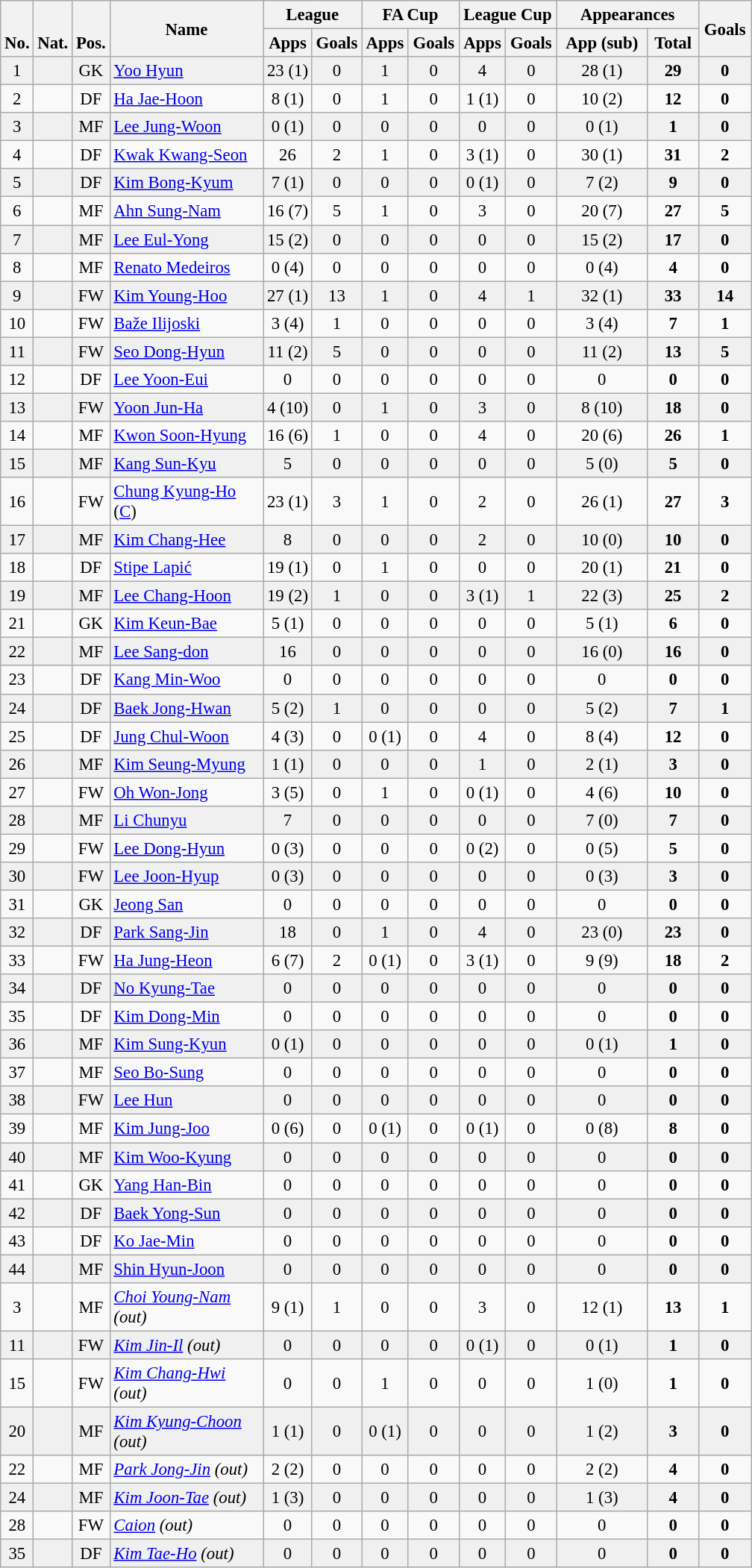<table class="wikitable" style="font-size: 95%; text-align: center;">
<tr>
<th rowspan="2" valign="bottom">No.</th>
<th rowspan="2" valign="bottom">Nat.</th>
<th rowspan="2" valign="bottom">Pos.</th>
<th rowspan="2" width="130">Name</th>
<th colspan="2" width="80">League</th>
<th colspan="2" width="80">FA Cup</th>
<th colspan="2" width="80">League Cup</th>
<th colspan="2" width="120">Appearances</th>
<th rowspan="2" width="40">Goals</th>
</tr>
<tr>
<th>Apps</th>
<th>Goals</th>
<th>Apps</th>
<th>Goals</th>
<th>Apps</th>
<th>Goals</th>
<th>App (sub)</th>
<th>Total</th>
</tr>
<tr bgcolor=#F0F0F0>
<td>1</td>
<td></td>
<td>GK</td>
<td align="left"><a href='#'>Yoo Hyun</a></td>
<td>23 (1)</td>
<td>0</td>
<td>1</td>
<td>0</td>
<td>4</td>
<td>0</td>
<td>28 (1)</td>
<td><strong>29</strong></td>
<td><strong>0</strong></td>
</tr>
<tr>
<td>2</td>
<td></td>
<td>DF</td>
<td align="left"><a href='#'>Ha Jae-Hoon</a></td>
<td>8 (1)</td>
<td>0</td>
<td>1</td>
<td>0</td>
<td>1 (1)</td>
<td>0</td>
<td>10 (2)</td>
<td><strong>12</strong></td>
<td><strong>0</strong></td>
</tr>
<tr bgcolor=#F0F0F0>
<td>3</td>
<td></td>
<td>MF</td>
<td align="left"><a href='#'>Lee Jung-Woon</a></td>
<td>0 (1)</td>
<td>0</td>
<td>0</td>
<td>0</td>
<td>0</td>
<td>0</td>
<td>0 (1)</td>
<td><strong>1</strong></td>
<td><strong>0</strong></td>
</tr>
<tr>
<td>4</td>
<td></td>
<td>DF</td>
<td align="left"><a href='#'>Kwak Kwang-Seon</a></td>
<td>26</td>
<td>2</td>
<td>1</td>
<td>0</td>
<td>3 (1)</td>
<td>0</td>
<td>30 (1)</td>
<td><strong>31</strong></td>
<td><strong>2</strong></td>
</tr>
<tr bgcolor=#F0F0F0>
<td>5</td>
<td></td>
<td>DF</td>
<td align="left"><a href='#'>Kim Bong-Kyum</a></td>
<td>7 (1)</td>
<td>0</td>
<td>0</td>
<td>0</td>
<td>0 (1)</td>
<td>0</td>
<td>7 (2)</td>
<td><strong>9</strong></td>
<td><strong>0</strong></td>
</tr>
<tr>
<td>6</td>
<td></td>
<td>MF</td>
<td align="left"><a href='#'>Ahn Sung-Nam</a></td>
<td>16 (7)</td>
<td>5</td>
<td>1</td>
<td>0</td>
<td>3</td>
<td>0</td>
<td>20 (7)</td>
<td><strong>27</strong></td>
<td><strong>5</strong></td>
</tr>
<tr bgcolor=#F0F0F0>
<td>7</td>
<td></td>
<td>MF</td>
<td align="left"><a href='#'>Lee Eul-Yong</a></td>
<td>15 (2)</td>
<td>0</td>
<td>0</td>
<td>0</td>
<td>0</td>
<td>0</td>
<td>15 (2)</td>
<td><strong>17</strong></td>
<td><strong>0</strong></td>
</tr>
<tr>
<td>8</td>
<td></td>
<td>MF</td>
<td align="left"><a href='#'>Renato Medeiros</a></td>
<td>0 (4)</td>
<td>0</td>
<td>0</td>
<td>0</td>
<td>0</td>
<td>0</td>
<td>0 (4)</td>
<td><strong>4</strong></td>
<td><strong>0</strong></td>
</tr>
<tr bgcolor=#F0F0F0>
<td>9</td>
<td></td>
<td>FW</td>
<td align="left"><a href='#'>Kim Young-Hoo</a></td>
<td>27 (1)</td>
<td>13</td>
<td>1</td>
<td>0</td>
<td>4</td>
<td>1</td>
<td>32 (1)</td>
<td><strong>33</strong></td>
<td><strong>14</strong></td>
</tr>
<tr>
<td>10</td>
<td></td>
<td>FW</td>
<td align="left"><a href='#'>Baže Ilijoski</a></td>
<td>3 (4)</td>
<td>1</td>
<td>0</td>
<td>0</td>
<td>0</td>
<td>0</td>
<td>3 (4)</td>
<td><strong>7</strong></td>
<td><strong>1</strong></td>
</tr>
<tr bgcolor=#F0F0F0>
<td>11</td>
<td></td>
<td>FW</td>
<td align="left"><a href='#'>Seo Dong-Hyun</a></td>
<td>11 (2)</td>
<td>5</td>
<td>0</td>
<td>0</td>
<td>0</td>
<td>0</td>
<td>11 (2)</td>
<td><strong>13</strong></td>
<td><strong>5</strong></td>
</tr>
<tr>
<td>12</td>
<td></td>
<td>DF</td>
<td align="left"><a href='#'>Lee Yoon-Eui</a></td>
<td>0</td>
<td>0</td>
<td>0</td>
<td>0</td>
<td>0</td>
<td>0</td>
<td>0</td>
<td><strong>0</strong></td>
<td><strong>0</strong></td>
</tr>
<tr bgcolor=#F0F0F0>
<td>13</td>
<td></td>
<td>FW</td>
<td align="left"><a href='#'>Yoon Jun-Ha</a></td>
<td>4 (10)</td>
<td>0</td>
<td>1</td>
<td>0</td>
<td>3</td>
<td>0</td>
<td>8 (10)</td>
<td><strong>18</strong></td>
<td><strong>0</strong></td>
</tr>
<tr>
<td>14</td>
<td></td>
<td>MF</td>
<td align="left"><a href='#'>Kwon Soon-Hyung</a></td>
<td>16 (6)</td>
<td>1</td>
<td>0</td>
<td>0</td>
<td>4</td>
<td>0</td>
<td>20 (6)</td>
<td><strong>26</strong></td>
<td><strong>1</strong></td>
</tr>
<tr bgcolor=#F0F0F0>
<td>15</td>
<td></td>
<td>MF</td>
<td align="left"><a href='#'>Kang Sun-Kyu</a></td>
<td>5</td>
<td>0</td>
<td>0</td>
<td>0</td>
<td>0</td>
<td>0</td>
<td>5 (0)</td>
<td><strong>5</strong></td>
<td><strong>0</strong></td>
</tr>
<tr>
<td>16</td>
<td></td>
<td>FW</td>
<td align="left"><a href='#'>Chung Kyung-Ho</a> (<a href='#'>C</a>)</td>
<td>23 (1)</td>
<td>3</td>
<td>1</td>
<td>0</td>
<td>2</td>
<td>0</td>
<td>26 (1)</td>
<td><strong>27</strong></td>
<td><strong>3</strong></td>
</tr>
<tr bgcolor=#F0F0F0>
<td>17</td>
<td></td>
<td>MF</td>
<td align="left"><a href='#'>Kim Chang-Hee</a></td>
<td>8</td>
<td>0</td>
<td>0</td>
<td>0</td>
<td>2</td>
<td>0</td>
<td>10 (0)</td>
<td><strong>10</strong></td>
<td><strong>0</strong></td>
</tr>
<tr>
<td>18</td>
<td></td>
<td>DF</td>
<td align="left"><a href='#'>Stipe Lapić</a></td>
<td>19 (1)</td>
<td>0</td>
<td>1</td>
<td>0</td>
<td>0</td>
<td>0</td>
<td>20 (1)</td>
<td><strong>21</strong></td>
<td><strong>0</strong></td>
</tr>
<tr bgcolor=#F0F0F0>
<td>19</td>
<td></td>
<td>MF</td>
<td align="left"><a href='#'>Lee Chang-Hoon</a></td>
<td>19 (2)</td>
<td>1</td>
<td>0</td>
<td>0</td>
<td>3 (1)</td>
<td>1</td>
<td>22 (3)</td>
<td><strong>25</strong></td>
<td><strong>2</strong></td>
</tr>
<tr>
<td>21</td>
<td></td>
<td>GK</td>
<td align="left"><a href='#'>Kim Keun-Bae</a></td>
<td>5 (1)</td>
<td>0</td>
<td>0</td>
<td>0</td>
<td>0</td>
<td>0</td>
<td>5 (1)</td>
<td><strong>6</strong></td>
<td><strong>0</strong></td>
</tr>
<tr bgcolor=#F0F0F0>
<td>22</td>
<td></td>
<td>MF</td>
<td align="left"><a href='#'>Lee Sang-don</a></td>
<td>16</td>
<td>0</td>
<td>0</td>
<td>0</td>
<td>0</td>
<td>0</td>
<td>16 (0)</td>
<td><strong>16</strong></td>
<td><strong>0</strong></td>
</tr>
<tr>
<td>23</td>
<td></td>
<td>DF</td>
<td align="left"><a href='#'>Kang Min-Woo</a></td>
<td>0</td>
<td>0</td>
<td>0</td>
<td>0</td>
<td>0</td>
<td>0</td>
<td>0</td>
<td><strong>0</strong></td>
<td><strong>0</strong></td>
</tr>
<tr bgcolor=#F0F0F0>
<td>24</td>
<td></td>
<td>DF</td>
<td align="left"><a href='#'>Baek Jong-Hwan</a></td>
<td>5 (2)</td>
<td>1</td>
<td>0</td>
<td>0</td>
<td>0</td>
<td>0</td>
<td>5 (2)</td>
<td><strong>7</strong></td>
<td><strong>1</strong></td>
</tr>
<tr>
<td>25</td>
<td></td>
<td>DF</td>
<td align="left"><a href='#'>Jung Chul-Woon</a></td>
<td>4 (3)</td>
<td>0</td>
<td>0 (1)</td>
<td>0</td>
<td>4</td>
<td>0</td>
<td>8 (4)</td>
<td><strong>12</strong></td>
<td><strong>0</strong></td>
</tr>
<tr bgcolor=#F0F0F0>
<td>26</td>
<td></td>
<td>MF</td>
<td align="left"><a href='#'>Kim Seung-Myung</a></td>
<td>1 (1)</td>
<td>0</td>
<td>0</td>
<td>0</td>
<td>1</td>
<td>0</td>
<td>2 (1)</td>
<td><strong>3</strong></td>
<td><strong>0</strong></td>
</tr>
<tr>
<td>27</td>
<td></td>
<td>FW</td>
<td align="left"><a href='#'>Oh Won-Jong</a></td>
<td>3 (5)</td>
<td>0</td>
<td>1</td>
<td>0</td>
<td>0 (1)</td>
<td>0</td>
<td>4 (6)</td>
<td><strong>10</strong></td>
<td><strong>0</strong></td>
</tr>
<tr bgcolor=#F0F0F0>
<td>28</td>
<td></td>
<td>MF</td>
<td align="left"><a href='#'>Li Chunyu</a></td>
<td>7</td>
<td>0</td>
<td>0</td>
<td>0</td>
<td>0</td>
<td>0</td>
<td>7 (0)</td>
<td><strong>7</strong></td>
<td><strong>0</strong></td>
</tr>
<tr>
<td>29</td>
<td></td>
<td>FW</td>
<td align="left"><a href='#'>Lee Dong-Hyun</a></td>
<td>0 (3)</td>
<td>0</td>
<td>0</td>
<td>0</td>
<td>0 (2)</td>
<td>0</td>
<td>0 (5)</td>
<td><strong>5</strong></td>
<td><strong>0</strong></td>
</tr>
<tr bgcolor=#F0F0F0>
<td>30</td>
<td></td>
<td>FW</td>
<td align="left"><a href='#'>Lee Joon-Hyup</a></td>
<td>0 (3)</td>
<td>0</td>
<td>0</td>
<td>0</td>
<td>0</td>
<td>0</td>
<td>0 (3)</td>
<td><strong>3</strong></td>
<td><strong>0</strong></td>
</tr>
<tr>
<td>31</td>
<td></td>
<td>GK</td>
<td align="left"><a href='#'>Jeong San</a></td>
<td>0</td>
<td>0</td>
<td>0</td>
<td>0</td>
<td>0</td>
<td>0</td>
<td>0</td>
<td><strong>0</strong></td>
<td><strong>0</strong></td>
</tr>
<tr bgcolor=#F0F0F0>
<td>32</td>
<td></td>
<td>DF</td>
<td align="left"><a href='#'>Park Sang-Jin</a></td>
<td>18</td>
<td>0</td>
<td>1</td>
<td>0</td>
<td>4</td>
<td>0</td>
<td>23 (0)</td>
<td><strong>23</strong></td>
<td><strong>0</strong></td>
</tr>
<tr>
<td>33</td>
<td></td>
<td>FW</td>
<td align="left"><a href='#'>Ha Jung-Heon</a></td>
<td>6 (7)</td>
<td>2</td>
<td>0 (1)</td>
<td>0</td>
<td>3 (1)</td>
<td>0</td>
<td>9 (9)</td>
<td><strong>18</strong></td>
<td><strong>2</strong></td>
</tr>
<tr bgcolor=#F0F0F0>
<td>34</td>
<td></td>
<td>DF</td>
<td align="left"><a href='#'>No Kyung-Tae</a></td>
<td>0</td>
<td>0</td>
<td>0</td>
<td>0</td>
<td>0</td>
<td>0</td>
<td>0</td>
<td><strong>0</strong></td>
<td><strong>0</strong></td>
</tr>
<tr>
<td>35</td>
<td></td>
<td>DF</td>
<td align="left"><a href='#'>Kim Dong-Min</a></td>
<td>0</td>
<td>0</td>
<td>0</td>
<td>0</td>
<td>0</td>
<td>0</td>
<td>0</td>
<td><strong>0</strong></td>
<td><strong>0</strong></td>
</tr>
<tr bgcolor=#F0F0F0>
<td>36</td>
<td></td>
<td>MF</td>
<td align="left"><a href='#'>Kim Sung-Kyun</a></td>
<td>0 (1)</td>
<td>0</td>
<td>0</td>
<td>0</td>
<td>0</td>
<td>0</td>
<td>0 (1)</td>
<td><strong>1</strong></td>
<td><strong>0</strong></td>
</tr>
<tr>
<td>37</td>
<td></td>
<td>MF</td>
<td align="left"><a href='#'>Seo Bo-Sung</a></td>
<td>0</td>
<td>0</td>
<td>0</td>
<td>0</td>
<td>0</td>
<td>0</td>
<td>0</td>
<td><strong>0</strong></td>
<td><strong>0</strong></td>
</tr>
<tr bgcolor=#F0F0F0>
<td>38</td>
<td></td>
<td>FW</td>
<td align="left"><a href='#'>Lee Hun</a></td>
<td>0</td>
<td>0</td>
<td>0</td>
<td>0</td>
<td>0</td>
<td>0</td>
<td>0</td>
<td><strong>0</strong></td>
<td><strong>0</strong></td>
</tr>
<tr>
<td>39</td>
<td></td>
<td>MF</td>
<td align="left"><a href='#'>Kim Jung-Joo</a></td>
<td>0 (6)</td>
<td>0</td>
<td>0 (1)</td>
<td>0</td>
<td>0 (1)</td>
<td>0</td>
<td>0 (8)</td>
<td><strong>8</strong></td>
<td><strong>0</strong></td>
</tr>
<tr bgcolor=#F0F0F0>
<td>40</td>
<td></td>
<td>MF</td>
<td align="left"><a href='#'>Kim Woo-Kyung</a></td>
<td>0</td>
<td>0</td>
<td>0</td>
<td>0</td>
<td>0</td>
<td>0</td>
<td>0</td>
<td><strong>0</strong></td>
<td><strong>0</strong></td>
</tr>
<tr>
<td>41</td>
<td></td>
<td>GK</td>
<td align="left"><a href='#'>Yang Han-Bin</a></td>
<td>0</td>
<td>0</td>
<td>0</td>
<td>0</td>
<td>0</td>
<td>0</td>
<td>0</td>
<td><strong>0</strong></td>
<td><strong>0</strong></td>
</tr>
<tr bgcolor=#F0F0F0>
<td>42</td>
<td></td>
<td>DF</td>
<td align="left"><a href='#'>Baek Yong-Sun</a></td>
<td>0</td>
<td>0</td>
<td>0</td>
<td>0</td>
<td>0</td>
<td>0</td>
<td>0</td>
<td><strong>0</strong></td>
<td><strong>0</strong></td>
</tr>
<tr>
<td>43</td>
<td></td>
<td>DF</td>
<td align="left"><a href='#'>Ko Jae-Min</a></td>
<td>0</td>
<td>0</td>
<td>0</td>
<td>0</td>
<td>0</td>
<td>0</td>
<td>0</td>
<td><strong>0</strong></td>
<td><strong>0</strong></td>
</tr>
<tr bgcolor=#F0F0F0>
<td>44</td>
<td></td>
<td>MF</td>
<td align="left"><a href='#'>Shin Hyun-Joon</a></td>
<td>0</td>
<td>0</td>
<td>0</td>
<td>0</td>
<td>0</td>
<td>0</td>
<td>0</td>
<td><strong>0</strong></td>
<td><strong>0</strong></td>
</tr>
<tr>
<td>3</td>
<td></td>
<td>MF</td>
<td align="left"><em><a href='#'>Choi Young-Nam</a> (out)</em></td>
<td>9 (1)</td>
<td>1</td>
<td>0</td>
<td>0</td>
<td>3</td>
<td>0</td>
<td>12 (1)</td>
<td><strong>13</strong></td>
<td><strong>1</strong></td>
</tr>
<tr bgcolor=#F0F0F0>
<td>11</td>
<td></td>
<td>FW</td>
<td align="left"><em><a href='#'>Kim Jin-Il</a> (out)</em></td>
<td>0</td>
<td>0</td>
<td>0</td>
<td>0</td>
<td>0 (1)</td>
<td>0</td>
<td>0 (1)</td>
<td><strong>1</strong></td>
<td><strong>0</strong></td>
</tr>
<tr>
<td>15</td>
<td></td>
<td>FW</td>
<td align="left"><em><a href='#'>Kim Chang-Hwi</a> (out)</em></td>
<td>0</td>
<td>0</td>
<td>1</td>
<td>0</td>
<td>0</td>
<td>0</td>
<td>1 (0)</td>
<td><strong>1</strong></td>
<td><strong>0</strong></td>
</tr>
<tr bgcolor=#F0F0F0>
<td>20</td>
<td></td>
<td>MF</td>
<td align="left"><em><a href='#'>Kim Kyung-Choon</a> (out)</em></td>
<td>1 (1)</td>
<td>0</td>
<td>0 (1)</td>
<td>0</td>
<td>0</td>
<td>0</td>
<td>1 (2)</td>
<td><strong>3</strong></td>
<td><strong>0</strong></td>
</tr>
<tr>
<td>22</td>
<td></td>
<td>MF</td>
<td align="left"><em><a href='#'>Park Jong-Jin</a> (out)</em></td>
<td>2 (2)</td>
<td>0</td>
<td>0</td>
<td>0</td>
<td>0</td>
<td>0</td>
<td>2 (2)</td>
<td><strong>4</strong></td>
<td><strong>0</strong></td>
</tr>
<tr bgcolor=#F0F0F0>
<td>24</td>
<td></td>
<td>MF</td>
<td align="left"><em><a href='#'>Kim Joon-Tae</a> (out)</em></td>
<td>1 (3)</td>
<td>0</td>
<td>0</td>
<td>0</td>
<td>0</td>
<td>0</td>
<td>1 (3)</td>
<td><strong>4</strong></td>
<td><strong>0</strong></td>
</tr>
<tr>
<td>28</td>
<td></td>
<td>FW</td>
<td align="left"><em><a href='#'>Caion</a> (out)</em></td>
<td>0</td>
<td>0</td>
<td>0</td>
<td>0</td>
<td>0</td>
<td>0</td>
<td>0</td>
<td><strong>0</strong></td>
<td><strong>0</strong></td>
</tr>
<tr bgcolor=#F0F0F0>
<td>35</td>
<td></td>
<td>DF</td>
<td align="left"><em><a href='#'>Kim Tae-Ho</a> (out)</em></td>
<td>0</td>
<td>0</td>
<td>0</td>
<td>0</td>
<td>0</td>
<td>0</td>
<td>0</td>
<td><strong>0</strong></td>
<td><strong>0</strong></td>
</tr>
</table>
